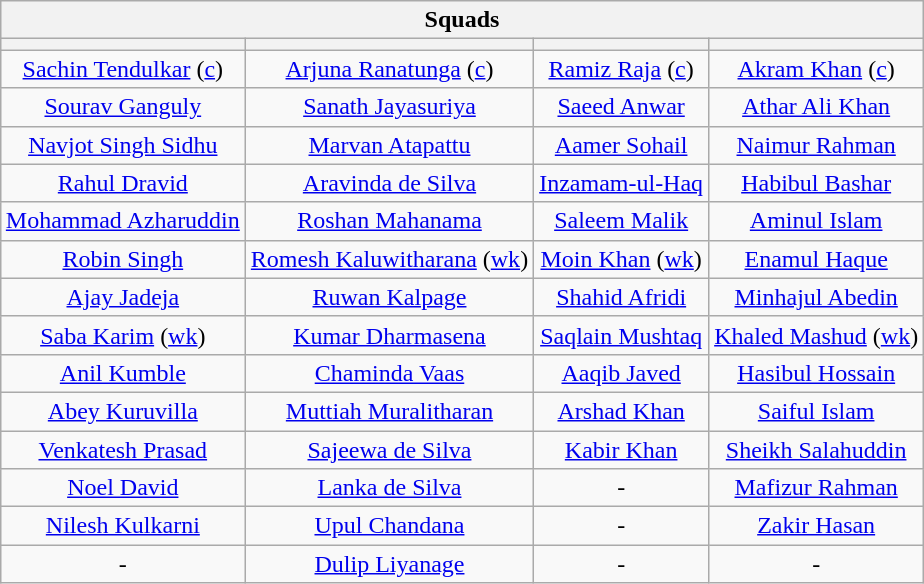<table class="wikitable" style="text-align:center; width:auto; margin:auto">
<tr>
<th colspan=4>Squads</th>
</tr>
<tr>
<th></th>
<th></th>
<th></th>
<th></th>
</tr>
<tr>
<td><a href='#'>Sachin Tendulkar</a> (<a href='#'>c</a>)</td>
<td><a href='#'>Arjuna Ranatunga</a> (<a href='#'>c</a>)</td>
<td><a href='#'>Ramiz Raja</a> (<a href='#'>c</a>)</td>
<td><a href='#'>Akram Khan</a> (<a href='#'>c</a>)</td>
</tr>
<tr>
<td><a href='#'>Sourav Ganguly</a></td>
<td><a href='#'>Sanath Jayasuriya</a></td>
<td><a href='#'>Saeed Anwar</a></td>
<td><a href='#'>Athar Ali Khan</a></td>
</tr>
<tr>
<td><a href='#'>Navjot Singh Sidhu</a></td>
<td><a href='#'>Marvan Atapattu</a></td>
<td><a href='#'>Aamer Sohail</a></td>
<td><a href='#'>Naimur Rahman</a></td>
</tr>
<tr>
<td><a href='#'>Rahul Dravid</a></td>
<td><a href='#'>Aravinda de Silva</a></td>
<td><a href='#'>Inzamam-ul-Haq</a></td>
<td><a href='#'>Habibul Bashar</a></td>
</tr>
<tr>
<td><a href='#'>Mohammad Azharuddin</a></td>
<td><a href='#'>Roshan Mahanama</a></td>
<td><a href='#'>Saleem Malik</a></td>
<td><a href='#'>Aminul Islam</a></td>
</tr>
<tr>
<td><a href='#'>Robin Singh</a></td>
<td><a href='#'>Romesh Kaluwitharana</a> (<a href='#'>wk</a>)</td>
<td><a href='#'>Moin Khan</a> (<a href='#'>wk</a>)</td>
<td><a href='#'>Enamul Haque</a></td>
</tr>
<tr>
<td><a href='#'>Ajay Jadeja</a></td>
<td><a href='#'>Ruwan Kalpage</a></td>
<td><a href='#'>Shahid Afridi</a></td>
<td><a href='#'>Minhajul Abedin</a></td>
</tr>
<tr>
<td><a href='#'>Saba Karim</a> (<a href='#'>wk</a>)</td>
<td><a href='#'>Kumar Dharmasena</a></td>
<td><a href='#'>Saqlain Mushtaq</a></td>
<td><a href='#'>Khaled Mashud</a> (<a href='#'>wk</a>)</td>
</tr>
<tr>
<td><a href='#'>Anil Kumble</a></td>
<td><a href='#'>Chaminda Vaas</a></td>
<td><a href='#'>Aaqib Javed</a></td>
<td><a href='#'>Hasibul Hossain</a></td>
</tr>
<tr>
<td><a href='#'>Abey Kuruvilla</a></td>
<td><a href='#'>Muttiah Muralitharan</a></td>
<td><a href='#'>Arshad Khan</a></td>
<td><a href='#'>Saiful Islam</a></td>
</tr>
<tr>
<td><a href='#'>Venkatesh Prasad</a></td>
<td><a href='#'>Sajeewa de Silva</a></td>
<td><a href='#'>Kabir Khan</a></td>
<td><a href='#'>Sheikh Salahuddin</a></td>
</tr>
<tr>
<td><a href='#'>Noel David</a></td>
<td><a href='#'>Lanka de Silva</a></td>
<td>-</td>
<td><a href='#'>Mafizur Rahman</a></td>
</tr>
<tr>
<td><a href='#'>Nilesh Kulkarni</a></td>
<td><a href='#'>Upul Chandana</a></td>
<td>-</td>
<td><a href='#'>Zakir Hasan</a></td>
</tr>
<tr>
<td>-</td>
<td><a href='#'>Dulip Liyanage</a></td>
<td>-</td>
<td>-</td>
</tr>
</table>
